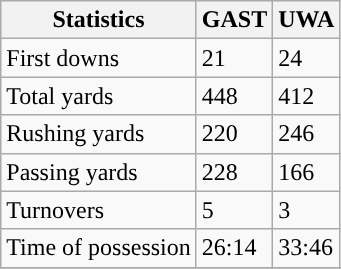<table class="wikitable">
<tr>
<th>Statistics</th>
<th>GAST</th>
<th>UWA</th>
</tr>
<tr>
<td>First downs</td>
<td>21</td>
<td>24</td>
</tr>
<tr>
<td>Total yards</td>
<td>448</td>
<td>412</td>
</tr>
<tr>
<td>Rushing yards</td>
<td>220</td>
<td>246</td>
</tr>
<tr>
<td>Passing yards</td>
<td>228</td>
<td>166</td>
</tr>
<tr>
<td>Turnovers</td>
<td>5</td>
<td>3</td>
</tr>
<tr>
<td>Time of possession</td>
<td>26:14</td>
<td>33:46</td>
</tr>
<tr>
</tr>
</table>
